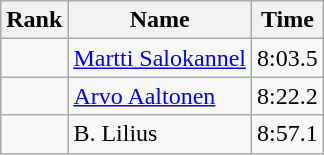<table class="wikitable" style="text-align:center">
<tr>
<th>Rank</th>
<th>Name</th>
<th>Time</th>
</tr>
<tr>
<td></td>
<td align=left><a href='#'>Martti Salokannel</a></td>
<td>8:03.5</td>
</tr>
<tr>
<td></td>
<td align=left><a href='#'>Arvo Aaltonen</a></td>
<td>8:22.2</td>
</tr>
<tr>
<td></td>
<td align=left>B. Lilius</td>
<td>8:57.1</td>
</tr>
</table>
